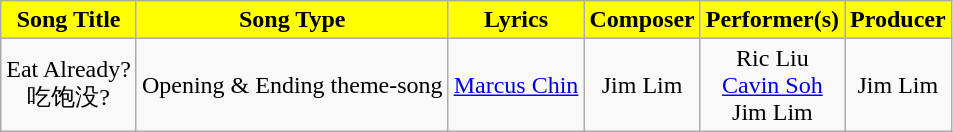<table class="wikitable" align=center>
<tr>
<th style="background:yellow; color:black">Song Title</th>
<th style="background:yellow; color:black">Song Type</th>
<th style="background:yellow; color:black">Lyrics</th>
<th style="background:yellow; color:black">Composer</th>
<th style="background:yellow; color:black">Performer(s)</th>
<th style="background:yellow; color:black">Producer</th>
</tr>
<tr style="text-align:center;">
<td>Eat Already? <br>吃饱没?</td>
<td>Opening & Ending theme-song</td>
<td><a href='#'>Marcus Chin</a></td>
<td>Jim Lim</td>
<td>Ric Liu<br><a href='#'>Cavin Soh</a><br>Jim Lim</td>
<td>Jim Lim</td>
</tr>
</table>
